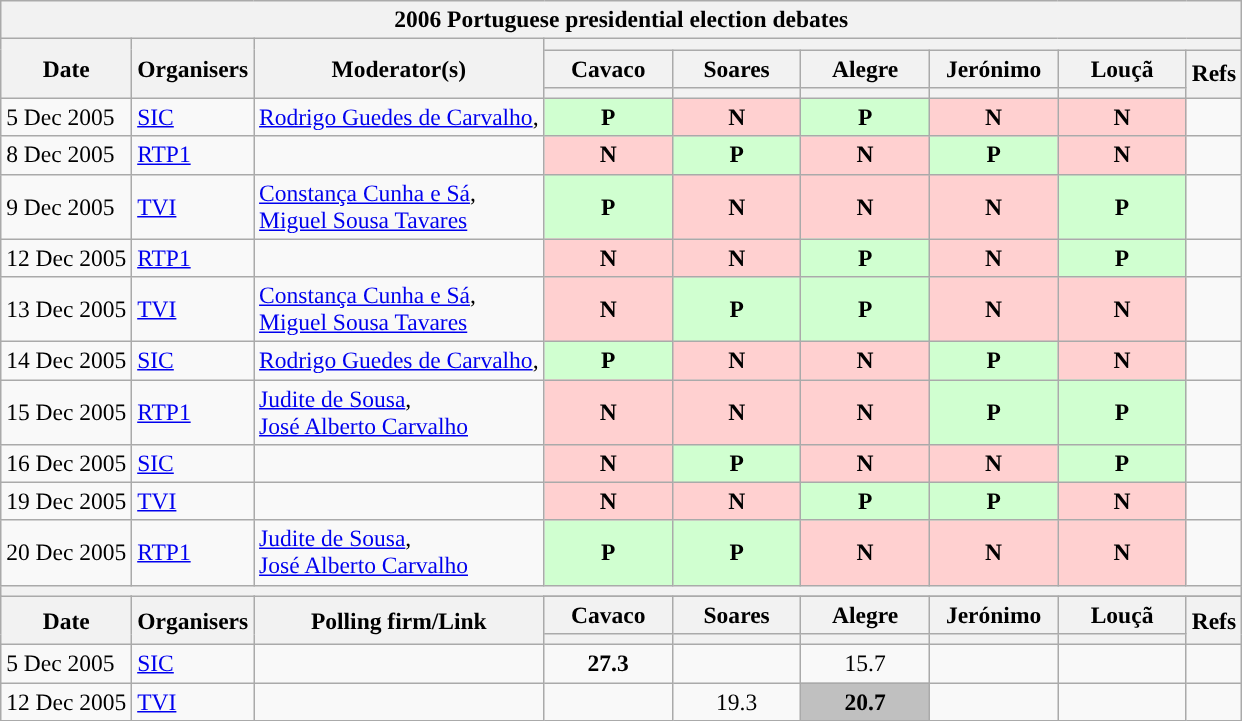<table class="wikitable" style="font-size:98%; text-align:center;">
<tr>
<th colspan="21">2006 Portuguese presidential election debates</th>
</tr>
<tr>
<th rowspan="3">Date</th>
<th rowspan="3">Organisers</th>
<th rowspan="3">Moderator(s)</th>
<th colspan="18">      </th>
</tr>
<tr>
<th scope="col" style="width:5em;">Cavaco</th>
<th scope="col" style="width:5em;">Soares</th>
<th scope="col" style="width:5em;">Alegre</th>
<th scope="col" style="width:5em;">Jerónimo</th>
<th scope="col" style="width:5em;">Louçã</th>
<th rowspan="2">Refs</th>
</tr>
<tr>
<th style="background:"></th>
<th style="background:"></th>
<th style="background:"></th>
<th style="background:"></th>
<th style="background:"></th>
</tr>
<tr>
<td style="white-space:nowrap; text-align:left;">5 Dec 2005</td>
<td style="white-space:nowrap; text-align:left;"><a href='#'>SIC</a></td>
<td style="white-space:nowrap; text-align:left;"><a href='#'>Rodrigo Guedes de Carvalho</a>,<br> </td>
<td style="background:#D0FFD0;"><strong>P</strong></td>
<td style="background:#FFD0D0;"><strong>N</strong></td>
<td style="background:#D0FFD0;"><strong>P</strong></td>
<td style="background:#FFD0D0;"><strong>N</strong></td>
<td style="background:#FFD0D0;"><strong>N</strong></td>
<td></td>
</tr>
<tr>
<td style="white-space:nowrap; text-align:left;">8 Dec 2005</td>
<td style="white-space:nowrap; text-align:left;"><a href='#'>RTP1</a></td>
<td style="white-space:nowrap; text-align:left;"></td>
<td style="background:#FFD0D0;"><strong>N</strong></td>
<td style="background:#D0FFD0;"><strong>P</strong></td>
<td style="background:#FFD0D0;"><strong>N</strong></td>
<td style="background:#D0FFD0;"><strong>P</strong></td>
<td style="background:#FFD0D0;"><strong>N</strong></td>
<td></td>
</tr>
<tr>
<td style="white-space:nowrap; text-align:left;">9 Dec 2005</td>
<td style="white-space:nowrap; text-align:left;"><a href='#'>TVI</a></td>
<td style="white-space:nowrap; text-align:left;"><a href='#'>Constança Cunha e Sá</a>,<br> <a href='#'>Miguel Sousa Tavares</a></td>
<td style="background:#D0FFD0;"><strong>P</strong></td>
<td style="background:#FFD0D0;"><strong>N</strong></td>
<td style="background:#FFD0D0;"><strong>N</strong></td>
<td style="background:#FFD0D0;"><strong>N</strong></td>
<td style="background:#D0FFD0;"><strong>P</strong></td>
<td></td>
</tr>
<tr>
<td style="white-space:nowrap; text-align:left;">12 Dec 2005</td>
<td style="white-space:nowrap; text-align:left;"><a href='#'>RTP1</a></td>
<td style="white-space:nowrap; text-align:left;"></td>
<td style="background:#FFD0D0;"><strong>N</strong></td>
<td style="background:#FFD0D0;"><strong>N</strong></td>
<td style="background:#D0FFD0;"><strong>P</strong></td>
<td style="background:#FFD0D0;"><strong>N</strong></td>
<td style="background:#D0FFD0;"><strong>P</strong></td>
<td></td>
</tr>
<tr>
<td style="white-space:nowrap; text-align:left;">13 Dec 2005</td>
<td style="white-space:nowrap; text-align:left;"><a href='#'>TVI</a></td>
<td style="white-space:nowrap; text-align:left;"><a href='#'>Constança Cunha e Sá</a>,<br> <a href='#'>Miguel Sousa Tavares</a></td>
<td style="background:#FFD0D0;"><strong>N</strong></td>
<td style="background:#D0FFD0;"><strong>P</strong></td>
<td style="background:#D0FFD0;"><strong>P</strong></td>
<td style="background:#FFD0D0;"><strong>N</strong></td>
<td style="background:#FFD0D0;"><strong>N</strong></td>
<td></td>
</tr>
<tr>
<td style="white-space:nowrap; text-align:left;">14 Dec 2005</td>
<td style="white-space:nowrap; text-align:left;"><a href='#'>SIC</a></td>
<td style="white-space:nowrap; text-align:left;"><a href='#'>Rodrigo Guedes de Carvalho</a>,<br> </td>
<td style="background:#D0FFD0;"><strong>P</strong></td>
<td style="background:#FFD0D0;"><strong>N</strong></td>
<td style="background:#FFD0D0;"><strong>N</strong></td>
<td style="background:#D0FFD0;"><strong>P</strong></td>
<td style="background:#FFD0D0;"><strong>N</strong></td>
<td></td>
</tr>
<tr>
<td style="white-space:nowrap; text-align:left;">15 Dec 2005</td>
<td style="white-space:nowrap; text-align:left;"><a href='#'>RTP1</a></td>
<td style="white-space:nowrap; text-align:left;"><a href='#'>Judite de Sousa</a>,<br> <a href='#'>José Alberto Carvalho</a></td>
<td style="background:#FFD0D0;"><strong>N</strong></td>
<td style="background:#FFD0D0;"><strong>N</strong></td>
<td style="background:#FFD0D0;"><strong>N</strong></td>
<td style="background:#D0FFD0;"><strong>P</strong></td>
<td style="background:#D0FFD0;"><strong>P</strong></td>
<td></td>
</tr>
<tr>
<td style="white-space:nowrap; text-align:left;">16 Dec 2005</td>
<td style="white-space:nowrap; text-align:left;"><a href='#'>SIC</a></td>
<td style="white-space:nowrap; text-align:left;"></td>
<td style="background:#FFD0D0;"><strong>N</strong></td>
<td style="background:#D0FFD0;"><strong>P</strong></td>
<td style="background:#FFD0D0;"><strong>N</strong></td>
<td style="background:#FFD0D0;"><strong>N</strong></td>
<td style="background:#D0FFD0;"><strong>P</strong></td>
<td></td>
</tr>
<tr>
<td style="white-space:nowrap; text-align:left;">19 Dec 2005</td>
<td style="white-space:nowrap; text-align:left;"><a href='#'>TVI</a></td>
<td style="white-space:nowrap; text-align:left;"></td>
<td style="background:#FFD0D0;"><strong>N</strong></td>
<td style="background:#FFD0D0;"><strong>N</strong></td>
<td style="background:#D0FFD0;"><strong>P</strong></td>
<td style="background:#D0FFD0;"><strong>P</strong></td>
<td style="background:#FFD0D0;"><strong>N</strong></td>
<td></td>
</tr>
<tr>
<td style="white-space:nowrap; text-align:left;">20 Dec 2005</td>
<td style="white-space:nowrap; text-align:left;"><a href='#'>RTP1</a></td>
<td style="white-space:nowrap; text-align:left;"><a href='#'>Judite de Sousa</a>,<br> <a href='#'>José Alberto Carvalho</a></td>
<td style="background:#D0FFD0;"><strong>P</strong></td>
<td style="background:#D0FFD0;"><strong>P</strong></td>
<td style="background:#FFD0D0;"><strong>N</strong></td>
<td style="background:#FFD0D0;"><strong>N</strong></td>
<td style="background:#FFD0D0;"><strong>N</strong></td>
<td></td>
</tr>
<tr>
<th colspan="9"></th>
</tr>
<tr>
<th rowspan="3">Date</th>
<th rowspan="3">Organisers</th>
<th rowspan="3">Polling firm/Link</th>
</tr>
<tr>
<th scope="col" style="width:5em;">Cavaco</th>
<th scope="col" style="width:5em;">Soares</th>
<th scope="col" style="width:5em;">Alegre</th>
<th scope="col" style="width:5em;">Jerónimo</th>
<th scope="col" style="width:5em;">Louçã</th>
<th rowspan="2">Refs</th>
</tr>
<tr>
<th style="background:"></th>
<th style="background:"></th>
<th style="background:"></th>
<th style="background:"></th>
<th style="background:"></th>
</tr>
<tr>
<td style="white-space:nowrap; text-align:left;">5 Dec 2005</td>
<td style="white-space:nowrap; text-align:left;"><a href='#'>SIC</a></td>
<td></td>
<td><strong>27.3</strong></td>
<td></td>
<td>15.7</td>
<td></td>
<td></td>
<td></td>
</tr>
<tr>
<td style="white-space:nowrap; text-align:left;">12 Dec 2005</td>
<td style="white-space:nowrap; text-align:left;"><a href='#'>TVI</a></td>
<td></td>
<td></td>
<td>19.3</td>
<td style="background:#C0C0C0"><strong>20.7</strong></td>
<td></td>
<td></td>
<td></td>
</tr>
</table>
